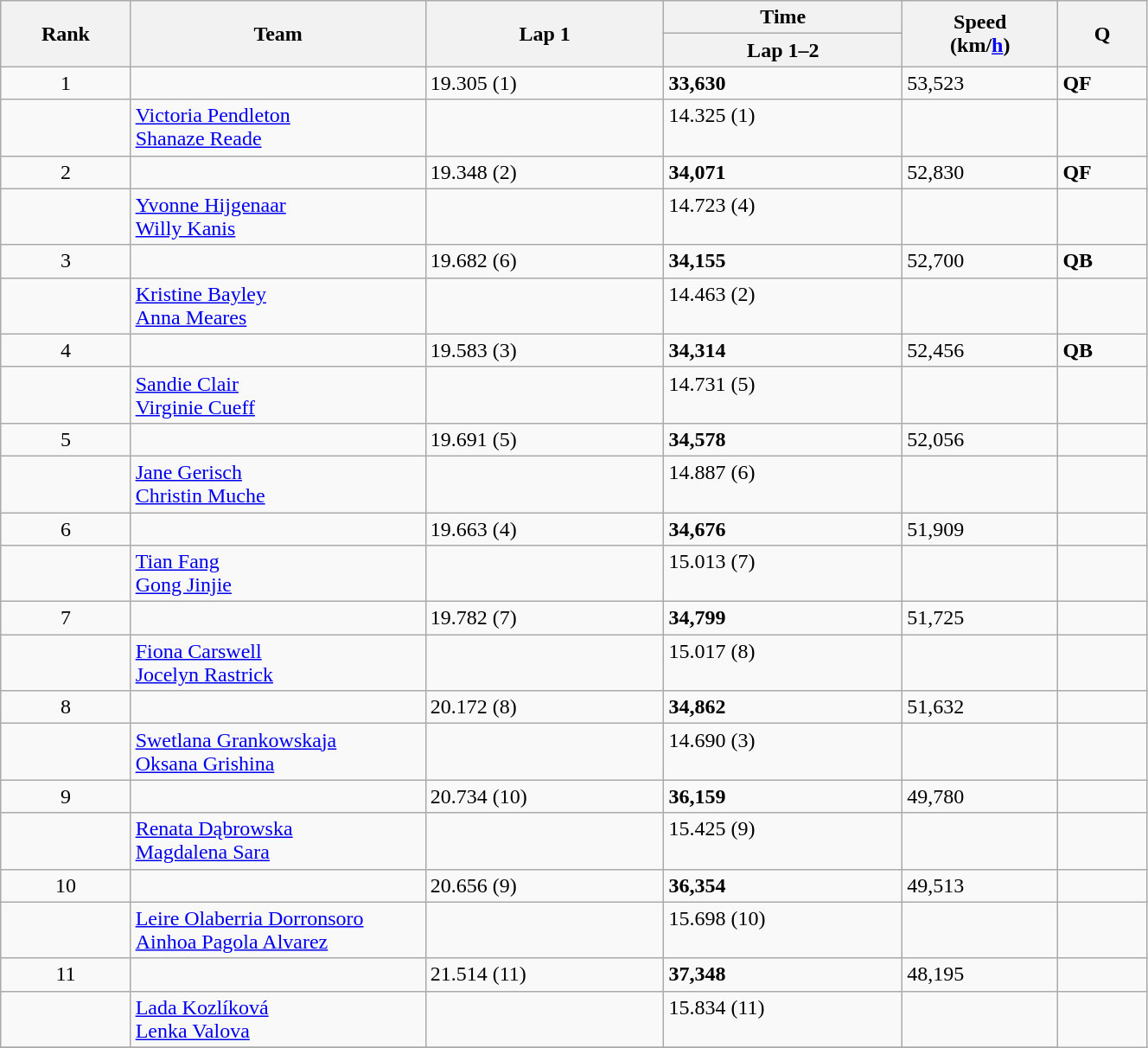<table class="wikitable" width=70%>
<tr>
<th rowspan=2>Rank</th>
<th rowspan=2 width=220>Team</th>
<th rowspan=2>Lap 1</th>
<th>Time</th>
<th rowspan=2>Speed<br>(km/<a href='#'>h</a>)</th>
<th rowspan=2>Q</th>
</tr>
<tr>
<th>Lap 1–2</th>
</tr>
<tr>
<td align=center>1</td>
<td></td>
<td>19.305 (1)</td>
<td><strong>33,630</strong></td>
<td>53,523</td>
<td><strong>QF</strong></td>
</tr>
<tr valign=top>
<td></td>
<td><a href='#'>Victoria Pendleton</a><br><a href='#'>Shanaze Reade</a></td>
<td></td>
<td>14.325 (1)</td>
<td></td>
</tr>
<tr>
<td align=center>2</td>
<td></td>
<td>19.348 (2)</td>
<td><strong>34,071</strong></td>
<td>52,830</td>
<td><strong>QF</strong></td>
</tr>
<tr valign=top>
<td></td>
<td><a href='#'>Yvonne Hijgenaar</a><br><a href='#'>Willy Kanis</a></td>
<td></td>
<td>14.723 (4)</td>
<td></td>
</tr>
<tr>
<td align=center>3</td>
<td></td>
<td>19.682 (6)</td>
<td><strong>34,155</strong></td>
<td>52,700</td>
<td><strong>QB</strong></td>
</tr>
<tr valign=top>
<td></td>
<td><a href='#'>Kristine Bayley</a><br><a href='#'>Anna Meares</a></td>
<td></td>
<td>14.463 (2)</td>
<td></td>
</tr>
<tr>
<td align=center>4</td>
<td></td>
<td>19.583 (3)</td>
<td><strong>34,314</strong></td>
<td>52,456</td>
<td><strong>QB</strong></td>
</tr>
<tr valign=top>
<td></td>
<td><a href='#'>Sandie Clair</a><br><a href='#'>Virginie Cueff</a></td>
<td></td>
<td>14.731 (5)</td>
<td></td>
</tr>
<tr>
<td align=center>5</td>
<td></td>
<td>19.691 (5)</td>
<td><strong>34,578</strong></td>
<td>52,056</td>
<td></td>
</tr>
<tr valign=top>
<td></td>
<td><a href='#'>Jane Gerisch</a><br><a href='#'>Christin Muche</a></td>
<td></td>
<td>14.887 (6)</td>
<td></td>
</tr>
<tr>
<td align=center>6</td>
<td></td>
<td>19.663 (4)</td>
<td><strong>34,676</strong></td>
<td>51,909</td>
<td></td>
</tr>
<tr valign=top>
<td></td>
<td><a href='#'>Tian Fang</a><br><a href='#'>Gong Jinjie</a></td>
<td></td>
<td>15.013 (7)</td>
<td></td>
</tr>
<tr>
<td align=center>7</td>
<td></td>
<td>19.782 (7)</td>
<td><strong>34,799</strong></td>
<td>51,725</td>
<td></td>
</tr>
<tr valign=top>
<td></td>
<td><a href='#'>Fiona Carswell</a><br><a href='#'>Jocelyn Rastrick</a></td>
<td></td>
<td>15.017 (8)</td>
<td></td>
</tr>
<tr>
<td align=center>8</td>
<td></td>
<td>20.172 (8)</td>
<td><strong>34,862</strong></td>
<td>51,632</td>
<td></td>
</tr>
<tr valign=top>
<td></td>
<td><a href='#'>Swetlana Grankowskaja</a><br><a href='#'>Oksana Grishina</a></td>
<td></td>
<td>14.690 (3)</td>
<td></td>
</tr>
<tr>
<td align=center>9</td>
<td></td>
<td>20.734 (10)</td>
<td><strong>36,159</strong></td>
<td>49,780</td>
<td></td>
</tr>
<tr valign=top>
<td></td>
<td><a href='#'>Renata Dąbrowska</a><br><a href='#'>Magdalena Sara</a></td>
<td></td>
<td>15.425 (9)</td>
<td></td>
</tr>
<tr>
<td align=center>10</td>
<td></td>
<td>20.656 (9)</td>
<td><strong>36,354</strong></td>
<td>49,513</td>
<td></td>
</tr>
<tr valign=top>
<td></td>
<td><a href='#'>Leire Olaberria Dorronsoro</a><br><a href='#'>Ainhoa Pagola Alvarez</a></td>
<td></td>
<td>15.698 (10)</td>
<td></td>
</tr>
<tr>
<td align=center>11</td>
<td></td>
<td>21.514 (11)</td>
<td><strong>37,348</strong></td>
<td>48,195</td>
<td></td>
</tr>
<tr valign=top>
<td></td>
<td><a href='#'>Lada Kozlíková</a><br><a href='#'>Lenka Valova</a></td>
<td></td>
<td>15.834 (11)</td>
<td></td>
</tr>
<tr>
</tr>
</table>
